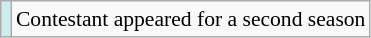<table class="wikitable" style="font-size:90%">
<tr>
<td style="background:#cfecec;"></td>
<td>Contestant appeared for a second season</td>
</tr>
</table>
